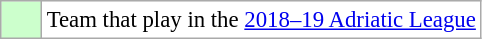<table class="wikitable" style="font-size: 95%;text-align:center;">
<tr>
<td style="background: #ccffcc;" width="20"></td>
<td bgcolor="#ffffff" align="left">Team that play in the <a href='#'>2018–19 Adriatic League</a></td>
</tr>
</table>
